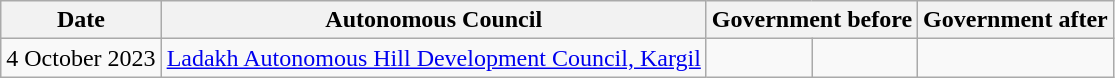<table class="wikitable sortable">
<tr>
<th>Date</th>
<th>Autonomous Council</th>
<th colspan=2>Government before</th>
<th colspan=2>Government after</th>
</tr>
<tr>
<td>4 October 2023</td>
<td><a href='#'>Ladakh Autonomous Hill Development Council, Kargil</a></td>
<td></td>
<td></td>
</tr>
</table>
